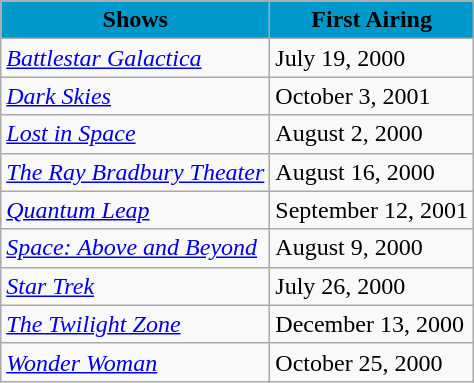<table class="wikitable sortable">
<tr>
<th style="background: #0099CC">Shows</th>
<th style="background: #0099CC">First Airing</th>
</tr>
<tr>
<td><em><a href='#'>Battlestar Galactica</a></em></td>
<td>July 19, 2000</td>
</tr>
<tr>
<td><em><a href='#'>Dark Skies</a></em></td>
<td>October 3, 2001</td>
</tr>
<tr>
<td><em><a href='#'>Lost in Space</a></em></td>
<td>August 2, 2000</td>
</tr>
<tr>
<td><em><a href='#'>The Ray Bradbury Theater</a></em></td>
<td>August 16, 2000</td>
</tr>
<tr>
<td><em><a href='#'>Quantum Leap</a></em></td>
<td>September 12, 2001</td>
</tr>
<tr>
<td><em><a href='#'>Space: Above and Beyond</a></em></td>
<td>August 9, 2000</td>
</tr>
<tr>
<td><em><a href='#'>Star Trek</a></em></td>
<td>July 26, 2000</td>
</tr>
<tr>
<td><em><a href='#'>The Twilight Zone</a></em></td>
<td>December 13, 2000</td>
</tr>
<tr>
<td><em><a href='#'>Wonder Woman</a></em></td>
<td>October 25, 2000</td>
</tr>
</table>
